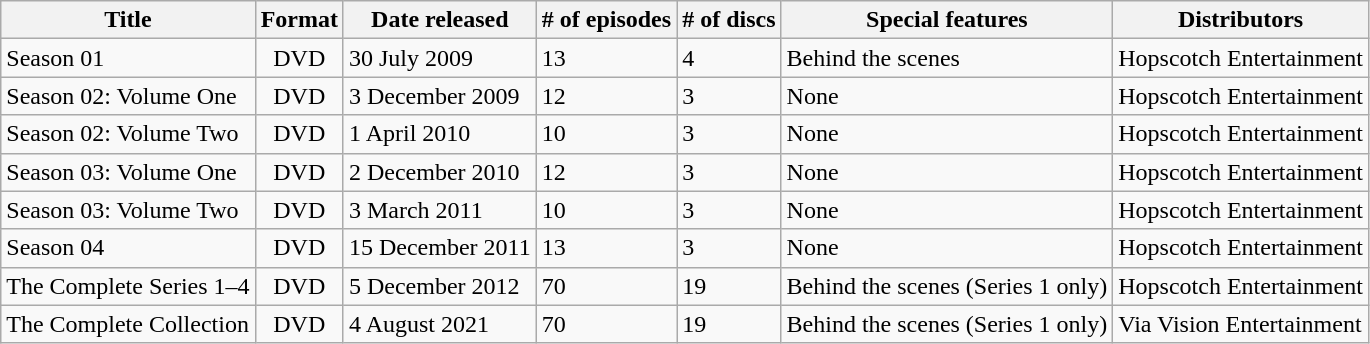<table class="wikitable">
<tr>
<th>Title</th>
<th>Format</th>
<th>Date released</th>
<th># of episodes</th>
<th># of discs</th>
<th>Special features</th>
<th>Distributors</th>
</tr>
<tr>
<td>Season 01</td>
<td align="center">DVD</td>
<td>30 July 2009</td>
<td>13</td>
<td>4</td>
<td>Behind the scenes</td>
<td>Hopscotch Entertainment</td>
</tr>
<tr>
<td>Season 02: Volume One</td>
<td align="center">DVD</td>
<td>3 December 2009</td>
<td>12</td>
<td>3</td>
<td>None</td>
<td>Hopscotch Entertainment</td>
</tr>
<tr>
<td>Season 02: Volume Two</td>
<td align="center">DVD</td>
<td>1 April 2010</td>
<td>10</td>
<td>3</td>
<td>None</td>
<td>Hopscotch Entertainment</td>
</tr>
<tr>
<td>Season 03: Volume One</td>
<td align="center">DVD</td>
<td>2 December 2010</td>
<td>12</td>
<td>3</td>
<td>None</td>
<td>Hopscotch Entertainment</td>
</tr>
<tr>
<td>Season 03: Volume Two</td>
<td align="center">DVD</td>
<td>3 March 2011</td>
<td>10</td>
<td>3</td>
<td>None</td>
<td>Hopscotch Entertainment</td>
</tr>
<tr>
<td>Season 04</td>
<td align="center">DVD</td>
<td>15 December 2011</td>
<td>13</td>
<td>3</td>
<td>None</td>
<td>Hopscotch Entertainment</td>
</tr>
<tr>
<td>The Complete Series 1–4</td>
<td align="center">DVD</td>
<td>5 December 2012</td>
<td>70</td>
<td>19</td>
<td>Behind the scenes (Series 1 only)</td>
<td>Hopscotch Entertainment</td>
</tr>
<tr>
<td>The Complete Collection</td>
<td align="center">DVD</td>
<td>4 August 2021</td>
<td>70</td>
<td>19</td>
<td>Behind the scenes (Series 1 only)</td>
<td>Via Vision Entertainment</td>
</tr>
</table>
